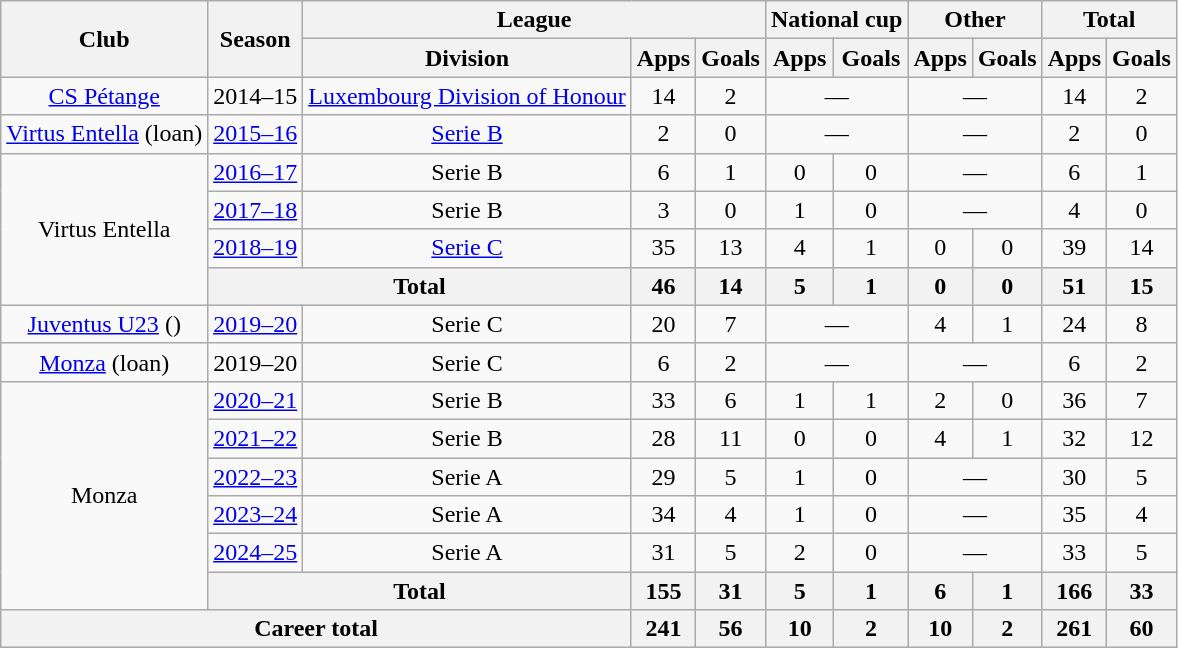<table class="wikitable" style="text-align:center">
<tr>
<th rowspan="2">Club</th>
<th rowspan="2">Season</th>
<th colspan="3">League</th>
<th colspan="2">National cup</th>
<th colspan="2">Other</th>
<th colspan="2">Total</th>
</tr>
<tr>
<th>Division</th>
<th>Apps</th>
<th>Goals</th>
<th>Apps</th>
<th>Goals</th>
<th>Apps</th>
<th>Goals</th>
<th>Apps</th>
<th>Goals</th>
</tr>
<tr>
<td><a href='#'>CS Pétange</a></td>
<td>2014–15</td>
<td><a href='#'>Luxembourg Division of Honour</a></td>
<td>14</td>
<td>2</td>
<td colspan="2">—</td>
<td colspan="2">—</td>
<td>14</td>
<td>2</td>
</tr>
<tr>
<td><a href='#'>Virtus Entella</a> (loan)</td>
<td><a href='#'>2015–16</a></td>
<td><a href='#'>Serie B</a></td>
<td>2</td>
<td>0</td>
<td colspan="2">—</td>
<td colspan="2">—</td>
<td>2</td>
<td>0</td>
</tr>
<tr>
<td rowspan="4">Virtus Entella</td>
<td><a href='#'>2016–17</a></td>
<td>Serie B</td>
<td>6</td>
<td>1</td>
<td>0</td>
<td>0</td>
<td colspan="2">—</td>
<td>6</td>
<td>1</td>
</tr>
<tr>
<td><a href='#'>2017–18</a></td>
<td>Serie B</td>
<td>3</td>
<td>0</td>
<td>1</td>
<td>0</td>
<td colspan="2">—</td>
<td>4</td>
<td>0</td>
</tr>
<tr>
<td><a href='#'>2018–19</a></td>
<td><a href='#'>Serie C</a></td>
<td>35</td>
<td>13</td>
<td>4</td>
<td>1</td>
<td>0</td>
<td>0</td>
<td>39</td>
<td>14</td>
</tr>
<tr>
<th colspan="2">Total</th>
<th>46</th>
<th>14</th>
<th>5</th>
<th>1</th>
<th>0</th>
<th>0</th>
<th>51</th>
<th>15</th>
</tr>
<tr>
<td><a href='#'>Juventus U23</a> ()</td>
<td><a href='#'>2019–20</a></td>
<td>Serie C</td>
<td>20</td>
<td>7</td>
<td colspan="2">—</td>
<td>4</td>
<td>1</td>
<td>24</td>
<td>8</td>
</tr>
<tr>
<td><a href='#'>Monza</a> (loan)</td>
<td>2019–20</td>
<td>Serie C</td>
<td>6</td>
<td>2</td>
<td colspan="2">—</td>
<td colspan="2">—</td>
<td>6</td>
<td>2</td>
</tr>
<tr>
<td rowspan="6">Monza</td>
<td><a href='#'>2020–21</a></td>
<td>Serie B</td>
<td>33</td>
<td>6</td>
<td>1</td>
<td>1</td>
<td>2</td>
<td>0</td>
<td>36</td>
<td>7</td>
</tr>
<tr>
<td><a href='#'>2021–22</a></td>
<td>Serie B</td>
<td>28</td>
<td>11</td>
<td>0</td>
<td>0</td>
<td>4</td>
<td>1</td>
<td>32</td>
<td>12</td>
</tr>
<tr>
<td><a href='#'>2022–23</a></td>
<td>Serie A</td>
<td>29</td>
<td>5</td>
<td>1</td>
<td>0</td>
<td colspan="2">—</td>
<td>30</td>
<td>5</td>
</tr>
<tr>
<td><a href='#'>2023–24</a></td>
<td>Serie A</td>
<td>34</td>
<td>4</td>
<td>1</td>
<td>0</td>
<td colspan="2">—</td>
<td>35</td>
<td>4</td>
</tr>
<tr>
<td><a href='#'>2024–25</a></td>
<td>Serie A</td>
<td>31</td>
<td>5</td>
<td>2</td>
<td>0</td>
<td colspan="2">—</td>
<td>33</td>
<td>5</td>
</tr>
<tr>
<th colspan="2">Total</th>
<th>155</th>
<th>31</th>
<th>5</th>
<th>1</th>
<th>6</th>
<th>1</th>
<th>166</th>
<th>33</th>
</tr>
<tr>
<th colspan="3">Career total</th>
<th>241</th>
<th>56</th>
<th>10</th>
<th>2</th>
<th>10</th>
<th>2</th>
<th>261</th>
<th>60</th>
</tr>
</table>
